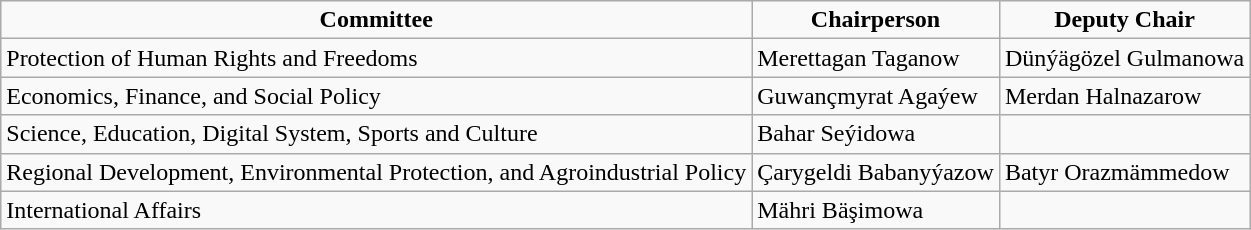<table class="wikitable">
<tr>
<td align="center"><strong>Committee</strong></td>
<td align="center"><strong>Chairperson</strong></td>
<td align="center"><strong>Deputy Chair</strong></td>
</tr>
<tr>
<td>Protection of Human Rights and Freedoms</td>
<td>Merettagan Taganow</td>
<td>Dünýägözel Gulmanowa</td>
</tr>
<tr>
<td>Economics, Finance, and Social Policy</td>
<td>Guwançmyrat Agaýew</td>
<td>Merdan Halnazarow</td>
</tr>
<tr>
<td>Science, Education, Digital System, Sports and Culture</td>
<td>Bahar Seýidowa</td>
<td></td>
</tr>
<tr>
<td>Regional Development, Environmental Protection, and Agroindustrial Policy</td>
<td>Çarygeldi Babanyýazow</td>
<td>Batyr Orazmämmedow</td>
</tr>
<tr>
<td>International Affairs</td>
<td>Mähri Bäşimowa</td>
<td></td>
</tr>
</table>
